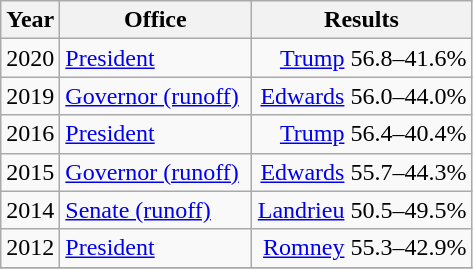<table class=wikitable>
<tr>
<th width="30">Year</th>
<th width="120">Office</th>
<th width="140">Results</th>
</tr>
<tr>
<td>2020</td>
<td><a href='#'>President</a></td>
<td align="right" ><a href='#'>Trump</a> 56.8–41.6%</td>
</tr>
<tr>
<td>2019</td>
<td><a href='#'>Governor (runoff)</a></td>
<td align="right" ><a href='#'>Edwards</a> 56.0–44.0%</td>
</tr>
<tr>
<td>2016</td>
<td><a href='#'>President</a></td>
<td align="right" ><a href='#'>Trump</a> 56.4–40.4%</td>
</tr>
<tr>
<td>2015</td>
<td><a href='#'>Governor (runoff)</a></td>
<td align="right" ><a href='#'>Edwards</a> 55.7–44.3%</td>
</tr>
<tr>
<td>2014</td>
<td><a href='#'>Senate (runoff)</a></td>
<td align="right" ><a href='#'>Landrieu</a> 50.5–49.5%</td>
</tr>
<tr>
<td>2012</td>
<td><a href='#'>President</a></td>
<td align="right" ><a href='#'>Romney</a> 55.3–42.9%</td>
</tr>
<tr>
</tr>
</table>
